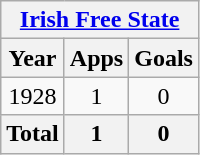<table class="wikitable" style="text-align:center">
<tr>
<th colspan=3><a href='#'>Irish Free State</a></th>
</tr>
<tr>
<th>Year</th>
<th>Apps</th>
<th>Goals</th>
</tr>
<tr>
<td>1928</td>
<td>1</td>
<td>0</td>
</tr>
<tr>
<th>Total</th>
<th>1</th>
<th>0</th>
</tr>
</table>
